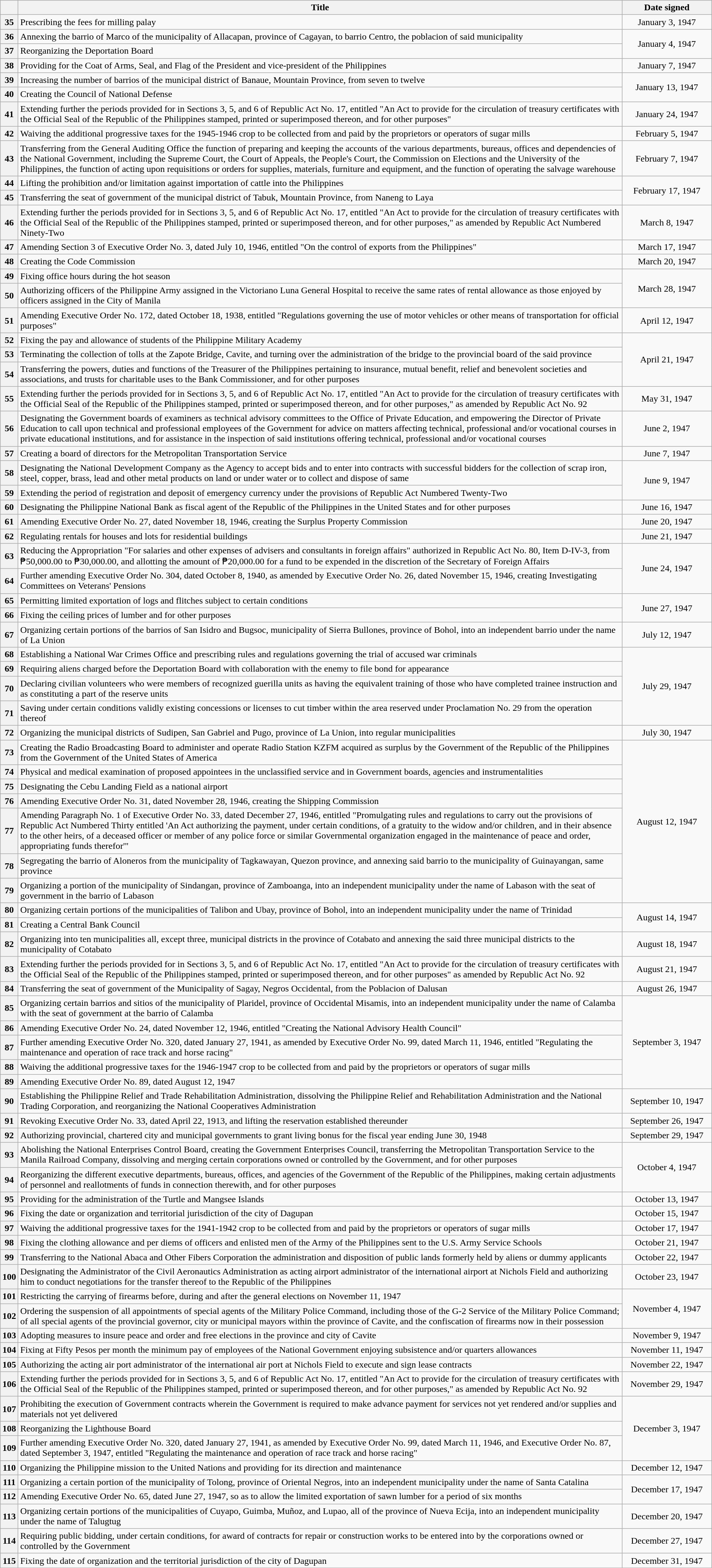<table class="wikitable sortable" style="text-align:center;">
<tr>
<th scope="col"></th>
<th scope="col">Title</th>
<th scope="col" width="150px">Date signed</th>
</tr>
<tr>
<th scope="row">35</th>
<td style="text-align:left;">Prescribing the fees for milling palay</td>
<td>January 3, 1947</td>
</tr>
<tr>
<th scope="row">36</th>
<td style="text-align:left;">Annexing the barrio of Marco of the municipality of Allacapan, province of Cagayan, to barrio Centro, the poblacion of said municipality</td>
<td rowspan="2">January 4, 1947</td>
</tr>
<tr>
<th scope="row">37</th>
<td style="text-align:left;">Reorganizing the Deportation Board</td>
</tr>
<tr>
<th scope="row">38</th>
<td style="text-align:left;">Providing for the Coat of Arms, Seal, and Flag of the President and vice-president of the Philippines</td>
<td>January 7, 1947</td>
</tr>
<tr>
<th scope="row">39</th>
<td style="text-align:left;">Increasing the number of barrios of the municipal district of Banaue, Mountain Province, from seven to twelve</td>
<td rowspan="2">January 13, 1947</td>
</tr>
<tr>
<th scope="row">40</th>
<td style="text-align:left;">Creating the Council of National Defense</td>
</tr>
<tr>
<th scope="row">41</th>
<td style="text-align:left;">Extending further the periods provided for in Sections 3, 5, and 6 of Republic Act No. 17, entitled "An Act to provide for the circulation of treasury certificates with the Official Seal of the Republic of the Philippines stamped, printed or superimposed thereon, and for other purposes"</td>
<td>January 24, 1947</td>
</tr>
<tr>
<th scope="row">42</th>
<td style="text-align:left;">Waiving the additional progressive taxes for the 1945-1946 crop to be collected from and paid by the proprietors or operators of sugar mills</td>
<td>February 5, 1947</td>
</tr>
<tr>
<th scope="row">43</th>
<td style="text-align:left;">Transferring from the General Auditing Office the function of preparing and keeping the accounts of the various departments, bureaus, offices and dependencies of the National Government, including the Supreme Court, the Court of Appeals, the People's Court, the Commission on Elections and the University of the Philippines, the function of acting upon requisitions or orders for supplies, materials, furniture and equipment, and the function of operating the salvage warehouse</td>
<td>February 7, 1947</td>
</tr>
<tr>
<th scope="row">44</th>
<td style="text-align:left;">Lifting the prohibition and/or limitation against importation of cattle into the Philippines</td>
<td rowspan="2">February 17, 1947</td>
</tr>
<tr>
<th scope="row">45</th>
<td style="text-align:left;">Transferring the seat of government of the municipal district of Tabuk, Mountain Province, from Naneng to Laya</td>
</tr>
<tr>
<th scope="row">46</th>
<td style="text-align:left;">Extending further the periods provided for in Sections 3, 5, and 6 of Republic Act No. 17, entitled "An Act to provide for the circulation of treasury certificates with the Official Seal of the Republic of the Philippines stamped, printed or superimposed thereon, and for other purposes," as amended by Republic Act Numbered Ninety-Two</td>
<td>March 8, 1947</td>
</tr>
<tr>
<th scope="row">47</th>
<td style="text-align:left;">Amending Section 3 of Executive Order No. 3, dated July 10, 1946, entitled "On the control of exports from the Philippines"</td>
<td>March 17, 1947</td>
</tr>
<tr>
<th scope="row">48</th>
<td style="text-align:left;">Creating the Code Commission</td>
<td>March 20, 1947</td>
</tr>
<tr>
<th scope="row">49</th>
<td style="text-align:left;">Fixing office hours during the hot season</td>
<td rowspan="2">March 28, 1947</td>
</tr>
<tr>
<th scope="row">50</th>
<td style="text-align:left;">Authorizing officers of the Philippine Army assigned in the Victoriano Luna General Hospital to receive the same rates of rental allowance as those enjoyed by officers assigned in the City of Manila</td>
</tr>
<tr>
<th scope="row">51</th>
<td style="text-align:left;">Amending Executive Order No. 172, dated October 18, 1938, entitled "Regulations governing the use of motor vehicles or other means of transportation for official purposes"</td>
<td>April 12, 1947</td>
</tr>
<tr>
<th scope="row">52</th>
<td style="text-align:left;">Fixing the pay and allowance of students of the Philippine Military Academy</td>
<td rowspan="3">April 21, 1947</td>
</tr>
<tr>
<th scope="row">53</th>
<td style="text-align:left;">Terminating the collection of tolls at the Zapote Bridge, Cavite, and turning over the administration of the bridge to the provincial board of the said province</td>
</tr>
<tr>
<th scope="row">54</th>
<td style="text-align:left;">Transferring the powers, duties and functions of the Treasurer of the Philippines pertaining to insurance, mutual benefit, relief and benevolent societies and associations, and trusts for charitable uses to the Bank Commissioner, and for other purposes</td>
</tr>
<tr>
<th scope="row">55</th>
<td style="text-align:left;">Extending further the periods provided for in Sections 3, 5, and 6 of Republic Act No. 17, entitled "An Act to provide for the circulation of treasury certificates with the Official Seal of the Republic of the Philippines stamped, printed or superimposed thereon, and for other purposes," as amended by Republic Act No. 92</td>
<td>May 31, 1947</td>
</tr>
<tr>
<th scope="row">56</th>
<td style="text-align:left;">Designating the Government boards of examiners as technical advisory committees to the Office of Private Education, and empowering the Director of Private Education to call upon technical and professional employees of the Government for advice on matters affecting technical, professional and/or vocational courses in private educational institutions, and for assistance in the inspection of said institutions offering technical, professional and/or vocational courses</td>
<td>June 2, 1947</td>
</tr>
<tr>
<th scope="row">57</th>
<td style="text-align:left;">Creating a board of directors for the Metropolitan Transportation Service</td>
<td>June 7, 1947</td>
</tr>
<tr>
<th scope="row">58</th>
<td style="text-align:left;">Designating the National Development Company as the Agency to accept bids and to enter into contracts with successful bidders for the collection of scrap iron, steel, copper, brass, lead and other metal products on land or under water or to collect and dispose of same</td>
<td rowspan="2">June 9, 1947</td>
</tr>
<tr>
<th scope="row">59</th>
<td style="text-align:left;">Extending the period of registration and deposit of emergency currency under the provisions of Republic Act Numbered Twenty-Two</td>
</tr>
<tr>
<th scope="row">60</th>
<td style="text-align:left;">Designating the Philippine National Bank as fiscal agent of the Republic of the Philippines in the United States and for other purposes</td>
<td>June 16, 1947</td>
</tr>
<tr>
<th scope="row">61</th>
<td style="text-align:left;">Amending Executive Order No. 27, dated November 18, 1946, creating the Surplus Property Commission</td>
<td>June 20, 1947</td>
</tr>
<tr>
<th scope="row">62</th>
<td style="text-align:left;">Regulating rentals for houses and lots for residential buildings</td>
<td>June 21, 1947</td>
</tr>
<tr>
<th scope="row">63</th>
<td style="text-align:left;">Reducing the Appropriation "For salaries and other expenses of advisers and consultants in foreign affairs" authorized in Republic Act No. 80, Item D-IV-3, from ₱50,000.00 to ₱30,000.00, and allotting the amount of ₱20,000.00 for a fund to be expended in the discretion of the Secretary of Foreign Affairs</td>
<td rowspan="2">June 24, 1947</td>
</tr>
<tr>
<th scope="row">64</th>
<td style="text-align:left;">Further amending Executive Order No. 304, dated October 8, 1940, as amended by Executive Order No. 26, dated November 15, 1946, creating Investigating Committees on Veterans' Pensions</td>
</tr>
<tr>
<th scope="row">65</th>
<td style="text-align:left;">Permitting limited exportation of logs and flitches subject to certain conditions</td>
<td rowspan="2">June 27, 1947</td>
</tr>
<tr>
<th scope="row">66</th>
<td style="text-align:left;">Fixing the ceiling prices of lumber and for other purposes</td>
</tr>
<tr>
<th scope="row">67</th>
<td style="text-align:left;">Organizing certain portions of the barrios of San Isidro and Bugsoc, municipality of Sierra Bullones, province of Bohol, into an independent barrio under the name of La Union</td>
<td>July 12, 1947</td>
</tr>
<tr>
<th scope="row">68</th>
<td style="text-align:left;">Establishing a National War Crimes Office and prescribing rules and regulations governing the trial of accused war criminals</td>
<td rowspan="4">July 29, 1947</td>
</tr>
<tr>
<th scope="row">69</th>
<td style="text-align:left;">Requiring aliens charged before the Deportation Board with collaboration with the enemy to file bond for appearance</td>
</tr>
<tr>
<th scope="row">70</th>
<td style="text-align:left;">Declaring civilian volunteers who were members of recognized guerilla units as having the equivalent training of those who have completed trainee instruction and as constituting a part of the reserve units</td>
</tr>
<tr>
<th scope="row">71</th>
<td style="text-align:left;">Saving under certain conditions validly existing concessions or licenses to cut timber within the area reserved under Proclamation No. 29 from the operation thereof</td>
</tr>
<tr>
<th scope="row">72</th>
<td style="text-align:left;">Organizing the municipal districts of Sudipen, San Gabriel and Pugo, province of La Union, into regular municipalities</td>
<td>July 30, 1947</td>
</tr>
<tr>
<th scope="row">73</th>
<td style="text-align:left;">Creating the Radio Broadcasting Board to administer and operate Radio Station KZFM acquired as surplus by the Government of the Republic of the Philippines from the Government of the United States of America</td>
<td rowspan="7">August 12, 1947</td>
</tr>
<tr>
<th scope="row">74</th>
<td style="text-align:left;">Physical and medical examination of proposed appointees in the unclassified service and in Government boards, agencies and instrumentalities</td>
</tr>
<tr>
<th scope="row">75</th>
<td style="text-align:left;">Designating the Cebu Landing Field as a national airport</td>
</tr>
<tr>
<th scope="row">76</th>
<td style="text-align:left;">Amending Executive Order No. 31, dated November 28, 1946, creating the Shipping Commission</td>
</tr>
<tr>
<th scope="row">77</th>
<td style="text-align:left;">Amending Paragraph No. 1 of Executive Order No. 33, dated December 27, 1946, entitled "Promulgating rules and regulations to carry out the provisions of Republic Act Numbered Thirty entitled 'An Act authorizing the payment, under certain conditions, of a gratuity to the widow and/or children, and in their absence to the other heirs, of a deceased officer or member of any police force or similar Governmental organization engaged in the maintenance of peace and order, appropriating funds therefor'"</td>
</tr>
<tr>
<th scope="row">78</th>
<td style="text-align:left;">Segregating the barrio of Aloneros from the municipality of Tagkawayan, Quezon province, and annexing said barrio to the municipality of Guinayangan, same province</td>
</tr>
<tr>
<th scope="row">79</th>
<td style="text-align:left;">Organizing a portion of the municipality of Sindangan, province of Zamboanga, into an independent municipality under the name of Labason with the seat of government in the barrio of Labason</td>
</tr>
<tr>
<th scope="row">80</th>
<td style="text-align:left;">Organizing certain portions of the municipalities of Talibon and Ubay, province of Bohol, into an independent municipality under the name of Trinidad</td>
<td rowspan="2">August 14, 1947</td>
</tr>
<tr>
<th scope="row">81</th>
<td style="text-align:left;">Creating a Central Bank Council</td>
</tr>
<tr>
<th scope="row">82</th>
<td style="text-align:left;">Organizing into ten municipalities all, except three, municipal districts in the province of Cotabato and annexing the said three municipal districts to the municipality of Cotabato</td>
<td>August 18, 1947</td>
</tr>
<tr>
<th scope="row">83</th>
<td style="text-align:left;">Extending further the periods provided for in Sections 3, 5, and 6 of Republic Act No. 17, entitled "An Act to provide for the circulation of treasury certificates with the Official Seal of the Republic of the Philippines stamped, printed or superimposed thereon, and for other purposes" as amended by Republic Act No. 92</td>
<td>August 21, 1947</td>
</tr>
<tr>
<th scope="row">84</th>
<td style="text-align:left;">Transferring the seat of government of the Municipality of Sagay, Negros Occidental, from the Poblacion of Dalusan</td>
<td>August 26, 1947</td>
</tr>
<tr>
<th scope="row">85</th>
<td style="text-align:left;">Organizing certain barrios and sitios of the municipality of Plaridel, province of Occidental Misamis, into an independent municipality under the name of Calamba with the seat of government at the barrio of Calamba</td>
<td rowspan="5">September 3, 1947</td>
</tr>
<tr>
<th scope="row">86</th>
<td style="text-align:left;">Amending Executive Order No. 24, dated November 12, 1946, entitled "Creating the National Advisory Health Council"</td>
</tr>
<tr>
<th scope="row">87</th>
<td style="text-align:left;">Further amending Executive Order No. 320, dated January 27, 1941, as amended by Executive Order No. 99, dated March 11, 1946, entitled "Regulating the maintenance and operation of race track and horse racing"</td>
</tr>
<tr>
<th scope="row">88</th>
<td style="text-align:left;">Waiving the additional progressive taxes for the 1946-1947 crop to be collected from and paid by the proprietors or operators of sugar mills</td>
</tr>
<tr>
<th scope="row">89</th>
<td style="text-align:left;">Amending Executive Order No. 89, dated August 12, 1947</td>
</tr>
<tr>
<th scope="row">90</th>
<td style="text-align:left;">Establishing the Philippine Relief and Trade Rehabilitation Administration, dissolving the Philippine Relief and Rehabilitation Administration and the National Trading Corporation, and reorganizing the National Cooperatives Administration</td>
<td>September 10, 1947</td>
</tr>
<tr>
<th scope="row">91</th>
<td style="text-align:left;">Revoking Executive Order No. 33, dated April 22, 1913, and lifting the reservation established thereunder</td>
<td>September 26, 1947</td>
</tr>
<tr>
<th scope="row">92</th>
<td style="text-align:left;">Authorizing provincial, chartered city and municipal governments to grant living bonus for the fiscal year ending June 30, 1948</td>
<td>September 29, 1947</td>
</tr>
<tr>
<th scope="row">93</th>
<td style="text-align:left;">Abolishing the National Enterprises Control Board, creating the Government Enterprises Council, transferring the Metropolitan Transportation Service to the Manila Railroad Company, dissolving and merging certain corporations owned or controlled by the Government, and for other purposes</td>
<td rowspan="2">October 4, 1947</td>
</tr>
<tr>
<th scope="row">94</th>
<td style="text-align:left;">Reorganizing the different executive departments, bureaus, offices, and agencies of the Government of the Republic of the Philippines, making certain adjustments of personnel and reallotments of funds in connection therewith, and for other purposes</td>
</tr>
<tr>
<th scope="row">95</th>
<td style="text-align:left;">Providing for the administration of the Turtle and Mangsee Islands</td>
<td>October 13, 1947</td>
</tr>
<tr>
<th scope="row">96</th>
<td style="text-align:left;">Fixing the date or organization and  territorial jurisdiction of the city of Dagupan</td>
<td>October 15, 1947</td>
</tr>
<tr>
<th scope="row">97</th>
<td style="text-align:left;">Waiving the additional progressive taxes for the 1941-1942 crop to be collected from and paid by the proprietors or operators of sugar mills</td>
<td>October 17, 1947</td>
</tr>
<tr>
<th scope="row">98</th>
<td style="text-align:left;">Fixing the clothing allowance and per diems of officers and enlisted men of the Army of the Philippines sent to the U.S. Army Service Schools</td>
<td>October 21, 1947</td>
</tr>
<tr>
<th scope="row">99</th>
<td style="text-align:left;">Transferring to the National Abaca and Other Fibers Corporation the administration and disposition of public lands formerly held by aliens or dummy applicants</td>
<td>October 22, 1947</td>
</tr>
<tr>
<th scope="row">100</th>
<td style="text-align:left;">Designating the Administrator of the Civil Aeronautics Administration as acting airport administrator of the international airport at Nichols Field and authorizing him to conduct negotiations for the transfer thereof to the Republic of the Philippines</td>
<td>October 23, 1947</td>
</tr>
<tr>
<th scope="row">101</th>
<td style="text-align:left;">Restricting the carrying of firearms before, during and after the general elections on November 11, 1947</td>
<td rowspan="2">November 4, 1947</td>
</tr>
<tr>
<th scope="row">102</th>
<td style="text-align:left;">Ordering the suspension of all appointments of special agents of the Military Police Command, including those of  the G-2 Service of the Military Police Command; of all special agents of the provincial governor, city or municipal mayors within the province of Cavite, and the confiscation of firearms now in their possession</td>
</tr>
<tr>
<th scope="row">103</th>
<td style="text-align:left;">Adopting measures to insure peace and order and free elections in the province and city of Cavite</td>
<td>November 9, 1947</td>
</tr>
<tr>
<th scope="row">104</th>
<td style="text-align:left;">Fixing at Fifty Pesos per month the minimum pay of employees of the National Government enjoying subsistence and/or quarters allowances</td>
<td>November 11, 1947</td>
</tr>
<tr>
<th scope="row">105</th>
<td style="text-align:left;">Authorizing the acting air port administrator of the international air port at Nichols Field to execute and sign lease contracts</td>
<td>November 22, 1947</td>
</tr>
<tr>
<th scope="row">106</th>
<td style="text-align:left;">Extending further the periods provided for in Sections 3, 5, and 6 of Republic Act No. 17, entitled "An Act to provide for the circulation of treasury certificates with the Official Seal of the Republic of the Philippines stamped, printed or superimposed thereon, and for other purposes," as amended by Republic Act No. 92</td>
<td>November 29, 1947</td>
</tr>
<tr>
<th scope="row">107</th>
<td style="text-align:left;">Prohibiting the execution of Government contracts wherein the Government is required to make advance payment for services not yet rendered and/or supplies and materials not yet delivered</td>
<td rowspan="3">December 3, 1947</td>
</tr>
<tr>
<th scope="row">108</th>
<td style="text-align:left;">Reorganizing the Lighthouse Board</td>
</tr>
<tr>
<th scope="row">109</th>
<td style="text-align:left;">Further amending Executive Order No. 320, dated January 27, 1941, as amended by Executive Order No. 99, dated March 11, 1946, and Executive Order No. 87, dated September 3, 1947, entitled "Regulating the maintenance and operation of race track and horse racing"</td>
</tr>
<tr>
<th scope="row">110</th>
<td style="text-align:left;">Organizing the Philippine mission to the United Nations and providing for its direction and maintenance</td>
<td>December 12, 1947</td>
</tr>
<tr>
<th scope="row">111</th>
<td style="text-align:left;">Organizing a certain portion of the municipality of Tolong, province of Oriental Negros, into an independent municipality under the name of Santa Catalina</td>
<td rowspan="2">December 17, 1947</td>
</tr>
<tr>
<th scope="row">112</th>
<td style="text-align:left;">Amending Executive Order No. 65, dated June 27, 1947, so as to allow the limited exportation of sawn lumber for a period of six months</td>
</tr>
<tr>
<th scope="row">113</th>
<td style="text-align:left;">Organizing certain portions of the municipalities of Cuyapo, Guimba, Muñoz, and Lupao, all of the province of Nueva Ecija, into an independent municipality under the name of Talugtug</td>
<td>December 20, 1947</td>
</tr>
<tr>
<th scope="row">114</th>
<td style="text-align:left;">Requiring public bidding, under certain conditions, for award of contracts for repair or construction works to be entered into by the corporations owned or controlled by the Government</td>
<td>December 27, 1947</td>
</tr>
<tr>
<th scope="row">115</th>
<td style="text-align:left;">Fixing the date of organization and the territorial jurisdiction of the city of Dagupan</td>
<td>December 31, 1947</td>
</tr>
</table>
